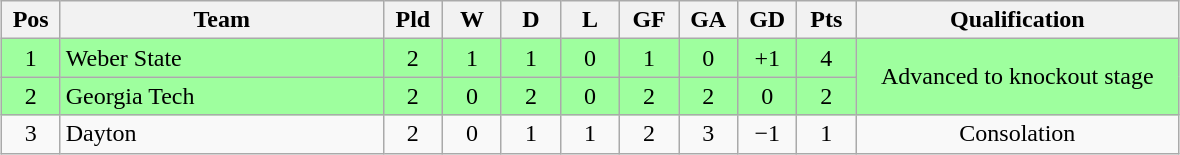<table class="wikitable" style="text-align:center; margin: 1em auto">
<tr>
<th style="width:2em">Pos</th>
<th style="width:13em">Team</th>
<th style="width:2em">Pld</th>
<th style="width:2em">W</th>
<th style="width:2em">D</th>
<th style="width:2em">L</th>
<th style="width:2em">GF</th>
<th style="width:2em">GA</th>
<th style="width:2em">GD</th>
<th style="width:2em">Pts</th>
<th style="width:13em">Qualification</th>
</tr>
<tr bgcolor="#9eff9e">
<td>1</td>
<td style="text-align:left">Weber State</td>
<td>2</td>
<td>1</td>
<td>1</td>
<td>0</td>
<td>1</td>
<td>0</td>
<td>+1</td>
<td>4</td>
<td rowspan="2">Advanced to knockout stage</td>
</tr>
<tr bgcolor="#9eff9e">
<td>2</td>
<td style="text-align:left">Georgia Tech</td>
<td>2</td>
<td>0</td>
<td>2</td>
<td>0</td>
<td>2</td>
<td>2</td>
<td>0</td>
<td>2</td>
</tr>
<tr>
<td>3</td>
<td style="text-align:left">Dayton</td>
<td>2</td>
<td>0</td>
<td>1</td>
<td>1</td>
<td>2</td>
<td>3</td>
<td>−1</td>
<td>1</td>
<td>Consolation</td>
</tr>
</table>
